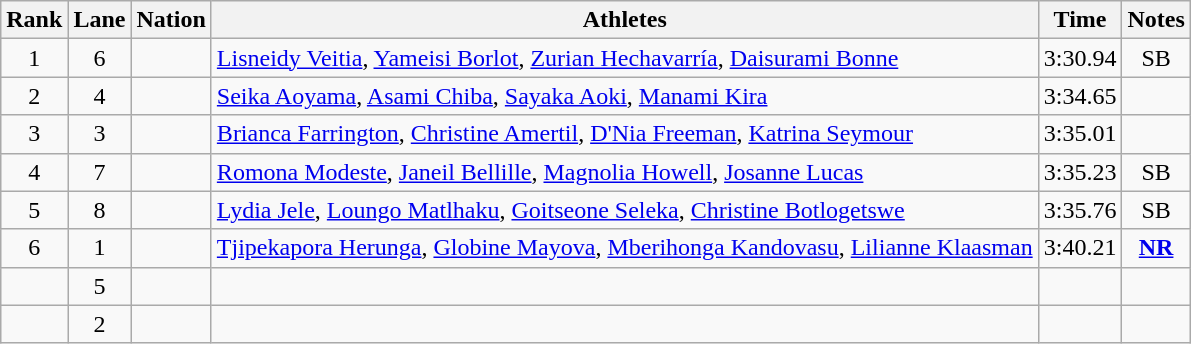<table class="wikitable sortable" style="text-align:center">
<tr>
<th>Rank</th>
<th>Lane</th>
<th>Nation</th>
<th>Athletes</th>
<th>Time</th>
<th>Notes</th>
</tr>
<tr>
<td>1</td>
<td>6</td>
<td align=left></td>
<td align=left><a href='#'>Lisneidy Veitia</a>, <a href='#'>Yameisi Borlot</a>, <a href='#'>Zurian Hechavarría</a>, <a href='#'>Daisurami Bonne</a></td>
<td>3:30.94</td>
<td>SB</td>
</tr>
<tr>
<td>2</td>
<td>4</td>
<td align=left></td>
<td align=left><a href='#'>Seika Aoyama</a>, <a href='#'>Asami Chiba</a>, <a href='#'>Sayaka Aoki</a>, <a href='#'>Manami Kira</a></td>
<td>3:34.65</td>
<td></td>
</tr>
<tr>
<td>3</td>
<td>3</td>
<td align=left></td>
<td align=left><a href='#'>Brianca Farrington</a>, <a href='#'>Christine Amertil</a>, <a href='#'>D'Nia Freeman</a>, <a href='#'>Katrina Seymour</a></td>
<td>3:35.01</td>
<td></td>
</tr>
<tr>
<td>4</td>
<td>7</td>
<td align=left></td>
<td align=left><a href='#'>Romona Modeste</a>, <a href='#'>Janeil Bellille</a>, <a href='#'>Magnolia Howell</a>, <a href='#'>Josanne Lucas</a></td>
<td>3:35.23</td>
<td>SB</td>
</tr>
<tr>
<td>5</td>
<td>8</td>
<td align=left></td>
<td align=left><a href='#'>Lydia Jele</a>, <a href='#'>Loungo Matlhaku</a>, <a href='#'>Goitseone Seleka</a>, <a href='#'>Christine Botlogetswe</a></td>
<td>3:35.76</td>
<td>SB</td>
</tr>
<tr>
<td>6</td>
<td>1</td>
<td align=left></td>
<td align=left><a href='#'>Tjipekapora Herunga</a>, <a href='#'>Globine Mayova</a>, <a href='#'>Mberihonga Kandovasu</a>, <a href='#'>Lilianne Klaasman</a></td>
<td>3:40.21</td>
<td><strong><a href='#'>NR</a></strong></td>
</tr>
<tr>
<td></td>
<td>5</td>
<td align=left></td>
<td></td>
<td></td>
<td></td>
</tr>
<tr>
<td></td>
<td>2</td>
<td align=left></td>
<td></td>
<td></td>
<td></td>
</tr>
</table>
